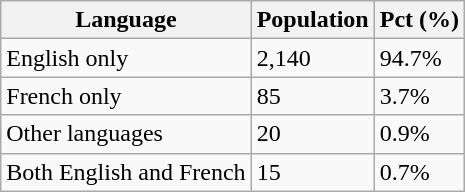<table class="wikitable">
<tr>
<th>Language</th>
<th>Population</th>
<th>Pct (%)</th>
</tr>
<tr>
<td>English only</td>
<td>2,140</td>
<td>94.7%</td>
</tr>
<tr>
<td>French only</td>
<td>85</td>
<td>3.7%</td>
</tr>
<tr>
<td>Other languages</td>
<td>20</td>
<td>0.9%</td>
</tr>
<tr>
<td>Both English and French</td>
<td>15</td>
<td>0.7%</td>
</tr>
</table>
